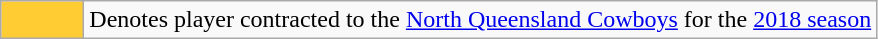<table class="wikitable">
<tr>
<td style="background:#FC3; width:3em;"></td>
<td>Denotes player contracted to the <a href='#'>North Queensland Cowboys</a> for the <a href='#'>2018 season</a></td>
</tr>
</table>
